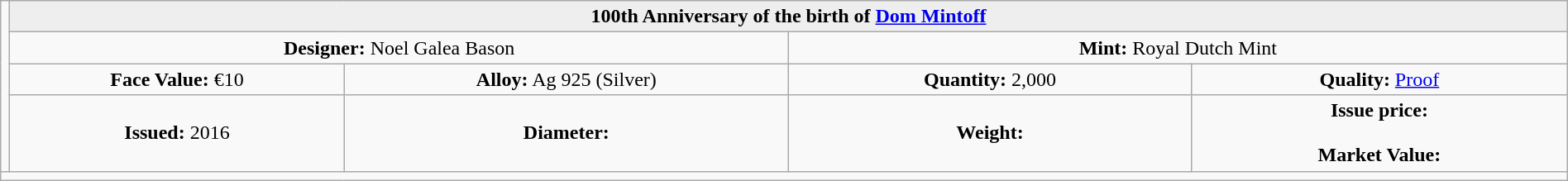<table class="wikitable" width=100%>
<tr>
<td rowspan=4 width="330px" nowrap align=center></td>
<th colspan="4" align=center style="background:#eeeeee;">100th Anniversary of the birth of <a href='#'>Dom Mintoff</a></th>
</tr>
<tr>
<td colspan="2" width="50%" align=center><strong>Designer:</strong> Noel Galea Bason</td>
<td colspan="2" width="50%" align=center><strong>Mint:</strong> Royal Dutch Mint</td>
</tr>
<tr>
<td align=center><strong>Face Value:</strong> €10</td>
<td align=center><strong>Alloy:</strong> Ag 925 (Silver)</td>
<td align=center><strong>Quantity:</strong> 2,000</td>
<td align=center><strong>Quality:</strong> <a href='#'>Proof</a></td>
</tr>
<tr>
<td align=center><strong>Issued:</strong> 2016</td>
<td align=center><strong>Diameter:</strong> </td>
<td align=center><strong>Weight:</strong> </td>
<td align=center><strong>Issue price:</strong><br><br>
<strong>Market Value:</strong></td>
</tr>
<tr>
<td colspan="5" align=left></td>
</tr>
</table>
